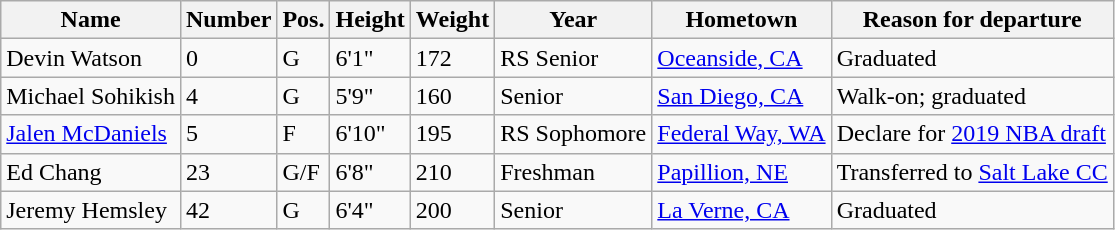<table class="wikitable sortable" border="1">
<tr>
<th>Name</th>
<th>Number</th>
<th>Pos.</th>
<th>Height</th>
<th>Weight</th>
<th>Year</th>
<th>Hometown</th>
<th class="unsortable">Reason for departure</th>
</tr>
<tr>
<td>Devin Watson</td>
<td>0</td>
<td>G</td>
<td>6'1"</td>
<td>172</td>
<td>RS Senior</td>
<td><a href='#'>Oceanside, CA</a></td>
<td>Graduated</td>
</tr>
<tr>
<td>Michael Sohikish</td>
<td>4</td>
<td>G</td>
<td>5'9"</td>
<td>160</td>
<td>Senior</td>
<td><a href='#'>San Diego, CA</a></td>
<td>Walk-on; graduated</td>
</tr>
<tr>
<td><a href='#'>Jalen McDaniels</a></td>
<td>5</td>
<td>F</td>
<td>6'10"</td>
<td>195</td>
<td>RS Sophomore</td>
<td><a href='#'>Federal Way, WA</a></td>
<td>Declare for <a href='#'>2019 NBA draft</a></td>
</tr>
<tr>
<td>Ed Chang</td>
<td>23</td>
<td>G/F</td>
<td>6'8"</td>
<td>210</td>
<td>Freshman</td>
<td><a href='#'>Papillion, NE</a></td>
<td>Transferred to <a href='#'>Salt Lake CC</a></td>
</tr>
<tr>
<td>Jeremy Hemsley</td>
<td>42</td>
<td>G</td>
<td>6'4"</td>
<td>200</td>
<td>Senior</td>
<td><a href='#'>La Verne, CA</a></td>
<td>Graduated</td>
</tr>
</table>
